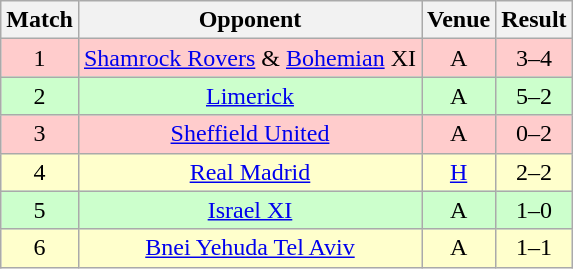<table class="wikitable" style="font-size:100%; text-align:center">
<tr>
<th>Match</th>
<th>Opponent</th>
<th>Venue</th>
<th>Result</th>
</tr>
<tr style="background: #FFCCCC;">
<td align="center">1</td>
<td><a href='#'>Shamrock Rovers</a> & <a href='#'>Bohemian</a> XI</td>
<td>A</td>
<td>3–4</td>
</tr>
<tr style="background: #CCFFCC;">
<td align="center">2</td>
<td><a href='#'>Limerick</a></td>
<td>A</td>
<td>5–2</td>
</tr>
<tr style="background: #FFCCCC;">
<td align="center">3</td>
<td><a href='#'>Sheffield United</a></td>
<td>A</td>
<td>0–2</td>
</tr>
<tr style="background: #FFFFCC;">
<td align="center">4</td>
<td><a href='#'>Real Madrid</a></td>
<td><a href='#'>H</a></td>
<td>2–2</td>
</tr>
<tr style="background: #CCFFCC;">
<td align="center">5</td>
<td><a href='#'>Israel XI</a></td>
<td>A</td>
<td>1–0</td>
</tr>
<tr style="background: #FFFFCC;">
<td align="center">6</td>
<td><a href='#'>Bnei Yehuda Tel Aviv</a></td>
<td>A</td>
<td>1–1</td>
</tr>
</table>
